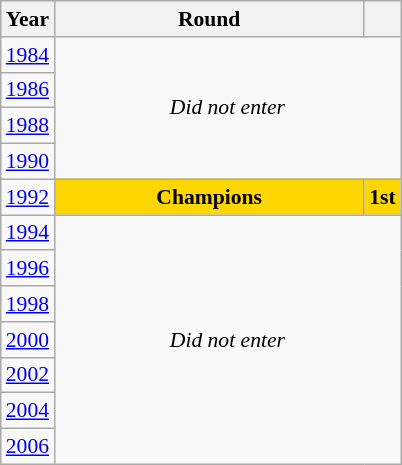<table class="wikitable" style="text-align: center; font-size:90%">
<tr>
<th>Year</th>
<th style="width:200px">Round</th>
<th></th>
</tr>
<tr>
<td><a href='#'>1984</a></td>
<td colspan="2" rowspan="4"><em>Did not enter</em></td>
</tr>
<tr>
<td><a href='#'>1986</a></td>
</tr>
<tr>
<td><a href='#'>1988</a></td>
</tr>
<tr>
<td><a href='#'>1990</a></td>
</tr>
<tr>
<td><a href='#'>1992</a></td>
<td bgcolor=Gold><strong>Champions</strong></td>
<td bgcolor=Gold><strong>1st</strong></td>
</tr>
<tr>
<td><a href='#'>1994</a></td>
<td colspan="2" rowspan="7"><em>Did not enter</em></td>
</tr>
<tr>
<td><a href='#'>1996</a></td>
</tr>
<tr>
<td><a href='#'>1998</a></td>
</tr>
<tr>
<td><a href='#'>2000</a></td>
</tr>
<tr>
<td><a href='#'>2002</a></td>
</tr>
<tr>
<td><a href='#'>2004</a></td>
</tr>
<tr>
<td><a href='#'>2006</a></td>
</tr>
</table>
